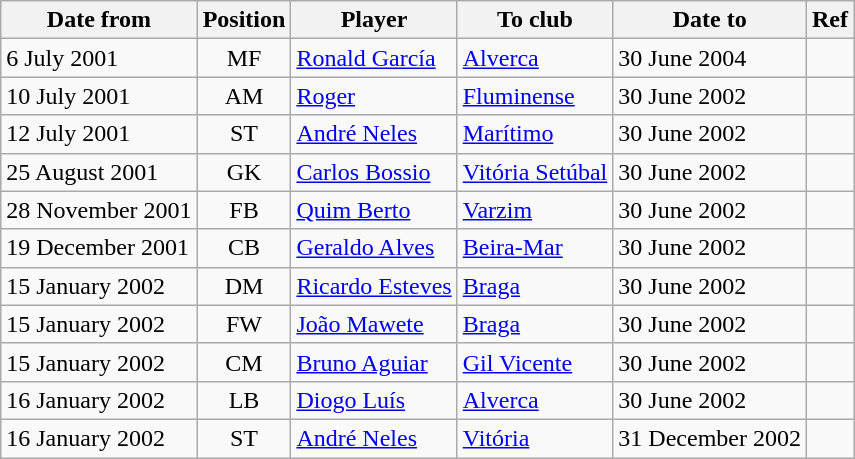<table class="wikitable sortable">
<tr>
<th>Date from</th>
<th>Position</th>
<th>Player</th>
<th>To club</th>
<th>Date to</th>
<th>Ref</th>
</tr>
<tr>
<td>6 July 2001</td>
<td style="text-align:center;">MF</td>
<td style="text-align:left;"><a href='#'>Ronald García</a></td>
<td style="text-align:left;"><a href='#'>Alverca</a></td>
<td>30 June 2004</td>
<td></td>
</tr>
<tr>
<td>10 July 2001</td>
<td style="text-align:center;">AM</td>
<td style="text-align:left;"><a href='#'>Roger</a></td>
<td style="text-align:left;"><a href='#'>Fluminense</a></td>
<td>30 June 2002</td>
<td></td>
</tr>
<tr>
<td>12 July 2001</td>
<td style="text-align:center;">ST</td>
<td style="text-align:left;"><a href='#'>André Neles</a></td>
<td style="text-align:left;"><a href='#'>Marítimo</a></td>
<td>30 June 2002</td>
<td></td>
</tr>
<tr>
<td>25 August 2001</td>
<td style="text-align:center;">GK</td>
<td style="text-align:left;"><a href='#'>Carlos Bossio</a></td>
<td style="text-align:left;"><a href='#'>Vitória Setúbal</a></td>
<td>30 June 2002</td>
<td></td>
</tr>
<tr>
<td>28 November 2001</td>
<td style="text-align:center;">FB</td>
<td style="text-align:left;"><a href='#'>Quim Berto</a></td>
<td style="text-align:left;"><a href='#'>Varzim</a></td>
<td>30 June 2002</td>
<td></td>
</tr>
<tr>
<td>19 December 2001</td>
<td style="text-align:center;">CB</td>
<td style="text-align:left;"><a href='#'>Geraldo Alves</a></td>
<td style="text-align:left;"><a href='#'>Beira-Mar</a></td>
<td>30 June 2002</td>
<td></td>
</tr>
<tr>
<td>15 January 2002</td>
<td style="text-align:center;">DM</td>
<td style="text-align:left;"><a href='#'>Ricardo Esteves</a></td>
<td style="text-align:left;"><a href='#'>Braga</a></td>
<td>30 June 2002</td>
<td></td>
</tr>
<tr>
<td>15 January 2002</td>
<td style="text-align:center;">FW</td>
<td style="text-align:left;"><a href='#'>João Mawete</a></td>
<td style="text-align:left;"><a href='#'>Braga</a></td>
<td>30 June 2002</td>
<td></td>
</tr>
<tr>
<td>15 January 2002</td>
<td style="text-align:center;">CM</td>
<td style="text-align:left;"><a href='#'>Bruno Aguiar</a></td>
<td style="text-align:left;"><a href='#'>Gil Vicente</a></td>
<td>30 June 2002</td>
<td></td>
</tr>
<tr>
<td>16 January 2002</td>
<td style="text-align:center;">LB</td>
<td style="text-align:left;"><a href='#'>Diogo Luís</a></td>
<td style="text-align:left;"><a href='#'>Alverca</a></td>
<td>30 June 2002</td>
<td></td>
</tr>
<tr>
<td>16 January 2002</td>
<td style="text-align:center;">ST</td>
<td style="text-align:left;"><a href='#'>André Neles</a></td>
<td style="text-align:left;"><a href='#'>Vitória</a></td>
<td>31 December 2002</td>
<td></td>
</tr>
</table>
